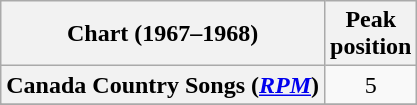<table class="wikitable sortable plainrowheaders" style="text-align:center">
<tr>
<th scope="col">Chart (1967–1968)</th>
<th scope="col">Peak<br> position</th>
</tr>
<tr>
<th scope="row">Canada Country Songs (<em><a href='#'>RPM</a></em>)</th>
<td>5</td>
</tr>
<tr>
</tr>
<tr>
</tr>
</table>
